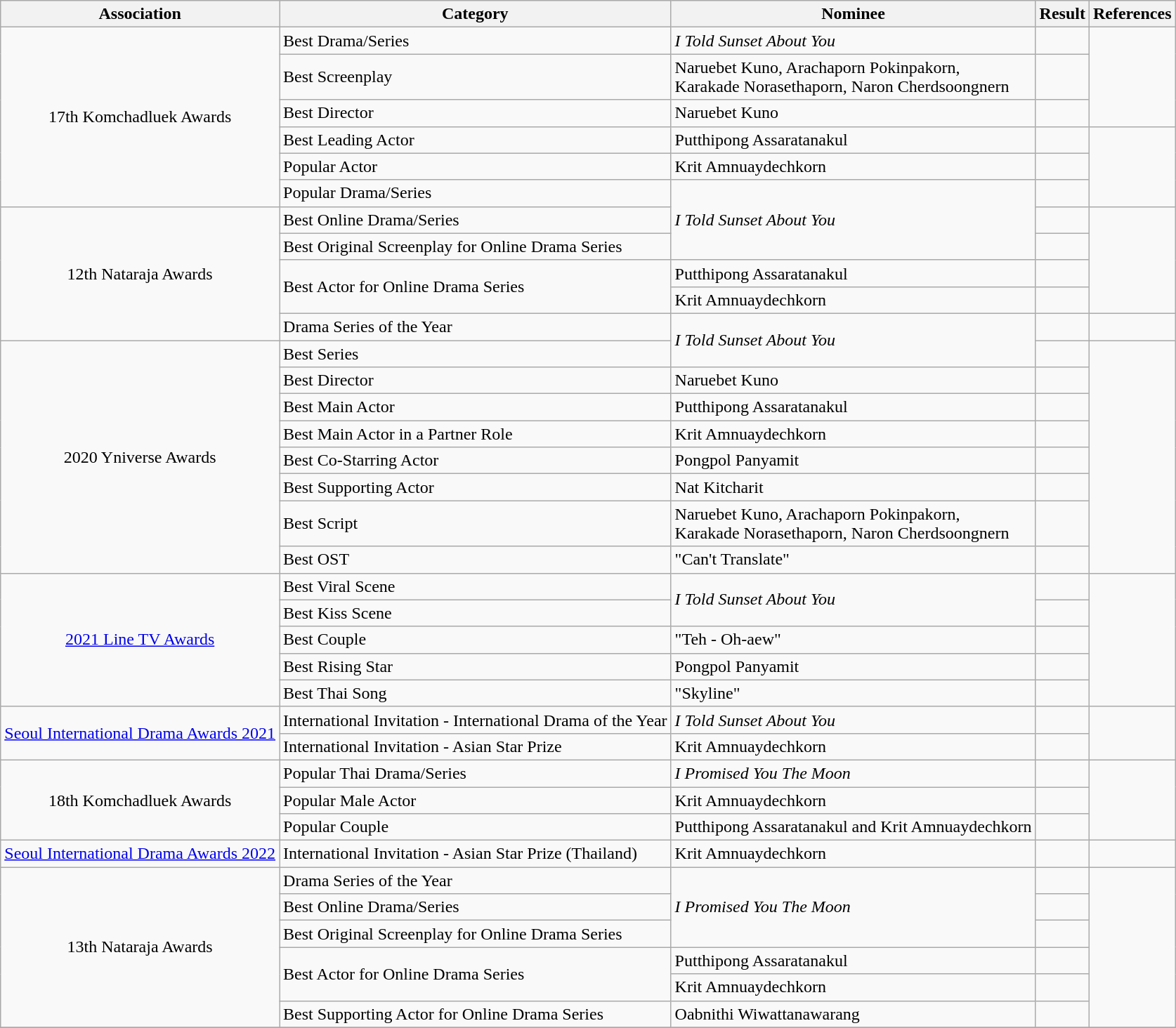<table class="wikitable plainrowheaders sortable">
<tr>
<th>Association</th>
<th>Category</th>
<th>Nominee</th>
<th>Result</th>
<th>References</th>
</tr>
<tr>
<td rowspan = "6" style="text-align:center;">17th Komchadluek Awards</td>
<td>Best Drama/Series</td>
<td><em>I Told Sunset About You</em></td>
<td></td>
<td rowspan = "3" style="text-align:center;"></td>
</tr>
<tr>
<td>Best Screenplay</td>
<td>Naruebet Kuno, Arachaporn Pokinpakorn, <br>Karakade Norasethaporn, Naron Cherdsoongnern</td>
<td></td>
</tr>
<tr>
<td>Best Director</td>
<td>Naruebet Kuno</td>
<td></td>
</tr>
<tr>
<td>Best Leading Actor</td>
<td>Putthipong Assaratanakul</td>
<td></td>
<td rowspan = "3" style="text-align:center;"></td>
</tr>
<tr>
<td>Popular Actor</td>
<td>Krit Amnuaydechkorn</td>
<td></td>
</tr>
<tr>
<td>Popular Drama/Series</td>
<td rowspan="3"><em>I Told Sunset About You</em></td>
<td></td>
</tr>
<tr>
<td rowspan="5" style="text-align:center;">12th Nataraja Awards</td>
<td>Best Online Drama/Series</td>
<td></td>
<td rowspan="4" style="text-align:center;"></td>
</tr>
<tr>
<td>Best Original Screenplay for Online Drama Series</td>
<td></td>
</tr>
<tr>
<td rowspan="2">Best Actor for Online Drama Series</td>
<td>Putthipong Assaratanakul</td>
<td></td>
</tr>
<tr>
<td>Krit Amnuaydechkorn</td>
<td></td>
</tr>
<tr>
<td>Drama Series of the Year</td>
<td rowspan="2"><em>I Told Sunset About You</em></td>
<td></td>
</tr>
<tr>
<td rowspan="8" style="text-align:center;">2020 Yniverse Awards</td>
<td>Best Series</td>
<td></td>
<td rowspan="8" style="text-align:center;"></td>
</tr>
<tr>
<td>Best Director</td>
<td>Naruebet Kuno</td>
<td></td>
</tr>
<tr>
<td>Best Main Actor</td>
<td>Putthipong Assaratanakul</td>
<td></td>
</tr>
<tr>
<td>Best Main Actor in a Partner Role</td>
<td>Krit Amnuaydechkorn</td>
<td></td>
</tr>
<tr>
<td>Best Co-Starring Actor</td>
<td>Pongpol Panyamit</td>
<td></td>
</tr>
<tr>
<td>Best Supporting Actor</td>
<td>Nat Kitcharit</td>
<td></td>
</tr>
<tr>
<td>Best Script</td>
<td>Naruebet Kuno, Arachaporn Pokinpakorn, <br>Karakade Norasethaporn, Naron Cherdsoongnern</td>
<td></td>
</tr>
<tr>
<td>Best OST</td>
<td>"Can't Translate"</td>
<td></td>
</tr>
<tr>
<td rowspan="5" style="text-align:center;"><a href='#'>2021 Line TV Awards</a></td>
<td>Best Viral Scene</td>
<td rowspan="2"><em>I Told Sunset About You</em></td>
<td></td>
<td rowspan="5" style="text-align:center;"></td>
</tr>
<tr>
<td>Best Kiss Scene</td>
<td></td>
</tr>
<tr>
<td>Best Couple</td>
<td>"Teh - Oh-aew"</td>
<td></td>
</tr>
<tr>
<td>Best Rising Star</td>
<td>Pongpol Panyamit</td>
<td></td>
</tr>
<tr>
<td>Best Thai Song</td>
<td>"Skyline"</td>
<td></td>
</tr>
<tr>
<td rowspan="2" style="text-align:center;"><a href='#'>Seoul International Drama Awards 2021</a></td>
<td>International Invitation - International Drama of the Year</td>
<td><em>I Told Sunset About You</em></td>
<td></td>
<td rowspan="2" style="text-align:center;"></td>
</tr>
<tr>
<td>International Invitation - Asian Star Prize</td>
<td>Krit Amnuaydechkorn</td>
<td></td>
</tr>
<tr>
<td rowspan = "3" style="text-align:center;">18th Komchadluek Awards</td>
<td>Popular Thai Drama/Series</td>
<td><em>I Promised You The Moon</em></td>
<td></td>
<td rowspan = "3" style="text-align:center;"></td>
</tr>
<tr>
<td>Popular Male Actor</td>
<td>Krit Amnuaydechkorn</td>
<td></td>
</tr>
<tr>
<td>Popular Couple</td>
<td>Putthipong Assaratanakul and Krit Amnuaydechkorn</td>
<td></td>
</tr>
<tr>
<td style="text-align:center;"><a href='#'>Seoul International Drama Awards 2022</a></td>
<td>International Invitation - Asian Star Prize (Thailand)</td>
<td>Krit Amnuaydechkorn</td>
<td></td>
<td style="text-align:center;"></td>
</tr>
<tr>
<td rowspan="6" style="text-align:center;">13th Nataraja Awards</td>
<td>Drama Series of the Year</td>
<td rowspan="3"><em>I Promised You The Moon</em></td>
<td></td>
<td rowspan="6" style="text-align:center;"></td>
</tr>
<tr>
<td>Best Online Drama/Series</td>
<td></td>
</tr>
<tr>
<td>Best Original Screenplay for Online Drama Series</td>
<td></td>
</tr>
<tr>
<td rowspan="2">Best Actor for Online Drama Series</td>
<td>Putthipong Assaratanakul</td>
<td></td>
</tr>
<tr>
<td>Krit Amnuaydechkorn</td>
<td></td>
</tr>
<tr>
<td>Best Supporting Actor for Online Drama Series</td>
<td>Oabnithi Wiwattanawarang</td>
<td></td>
</tr>
<tr>
</tr>
</table>
